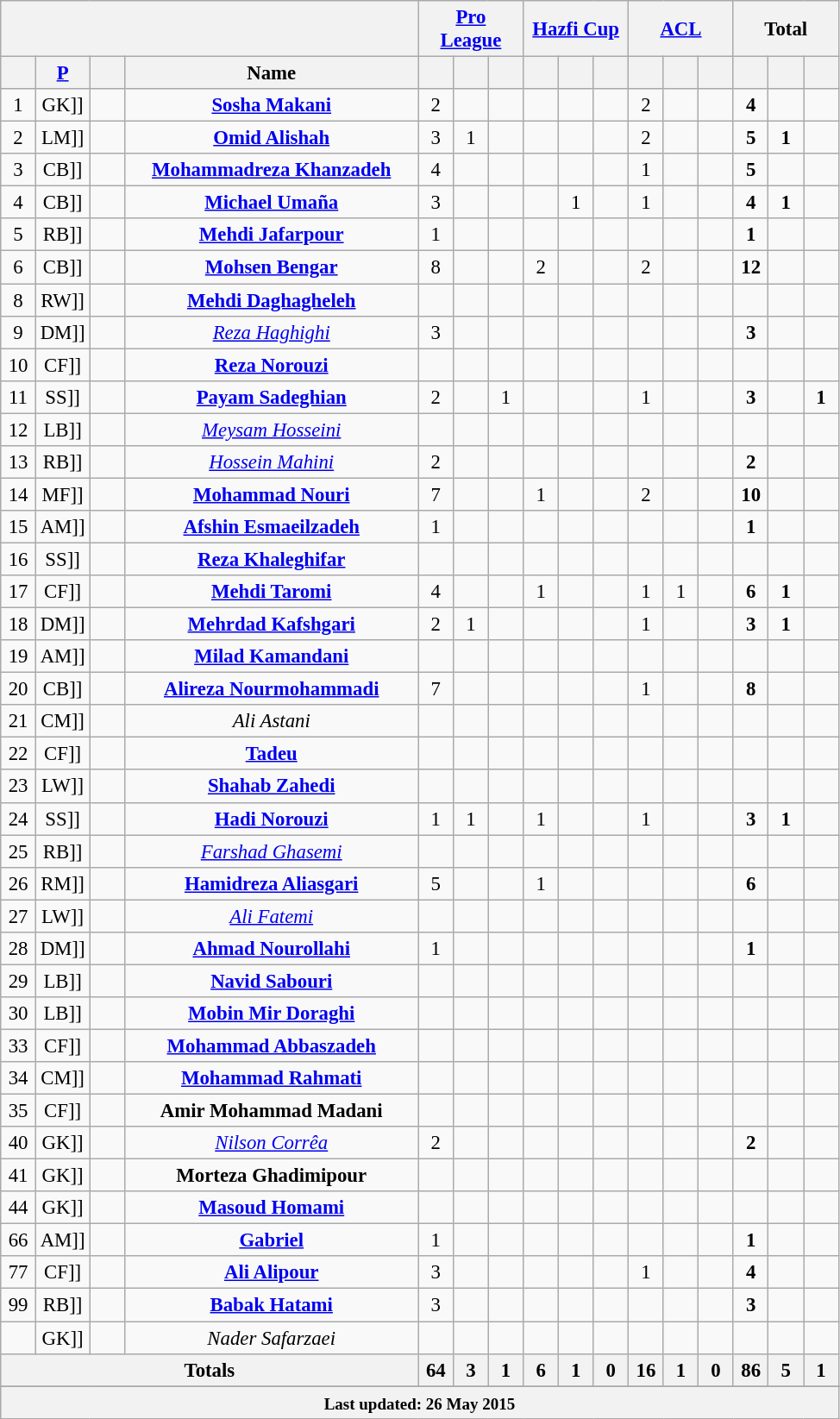<table class="wikitable sortable" style="text-align:center; font-size:95%;">
<tr>
<th colspan="4"></th>
<th colspan="3"><a href='#'>Pro League</a></th>
<th colspan="3"><a href='#'>Hazfi Cup</a></th>
<th colspan="3"><a href='#'>ACL</a></th>
<th colspan="3">Total</th>
</tr>
<tr>
<th width=20></th>
<th width=20><a href='#'>P</a></th>
<th width=20></th>
<th width=220>Name</th>
<th width=20></th>
<th width=20></th>
<th width=20></th>
<th width=20></th>
<th width=20></th>
<th width=20></th>
<th width=20></th>
<th width=20></th>
<th width=20></th>
<th width=20></th>
<th width=20></th>
<th width=20></th>
</tr>
<tr>
<td>1</td>
<td [[>GK]]</td>
<td></td>
<td><strong><a href='#'>Sosha Makani</a></strong></td>
<td>2</td>
<td></td>
<td></td>
<td></td>
<td></td>
<td></td>
<td>2</td>
<td></td>
<td></td>
<td><strong>4</strong></td>
<td></td>
<td></td>
</tr>
<tr>
<td>2</td>
<td [[>LM]]</td>
<td></td>
<td><strong><a href='#'>Omid Alishah</a></strong></td>
<td>3</td>
<td>1</td>
<td></td>
<td></td>
<td></td>
<td></td>
<td>2</td>
<td></td>
<td></td>
<td><strong>5</strong></td>
<td><strong>1</strong></td>
<td></td>
</tr>
<tr>
<td>3</td>
<td [[>CB]]</td>
<td></td>
<td><strong><a href='#'>Mohammadreza Khanzadeh</a></strong></td>
<td>4</td>
<td></td>
<td></td>
<td></td>
<td></td>
<td></td>
<td>1</td>
<td></td>
<td></td>
<td><strong>5</strong></td>
<td></td>
<td></td>
</tr>
<tr>
<td>4</td>
<td [[>CB]]</td>
<td></td>
<td><strong><a href='#'>Michael Umaña</a></strong></td>
<td>3</td>
<td></td>
<td></td>
<td></td>
<td>1</td>
<td></td>
<td>1</td>
<td></td>
<td></td>
<td><strong>4</strong></td>
<td><strong>1</strong></td>
<td></td>
</tr>
<tr>
<td>5</td>
<td [[>RB]]</td>
<td></td>
<td><strong><a href='#'>Mehdi Jafarpour</a></strong></td>
<td>1</td>
<td></td>
<td></td>
<td></td>
<td></td>
<td></td>
<td></td>
<td></td>
<td></td>
<td><strong>1</strong></td>
<td></td>
<td></td>
</tr>
<tr>
<td>6</td>
<td [[>CB]]</td>
<td></td>
<td><strong><a href='#'>Mohsen Bengar</a></strong></td>
<td>8</td>
<td></td>
<td></td>
<td>2</td>
<td></td>
<td></td>
<td>2</td>
<td></td>
<td></td>
<td><strong>12</strong></td>
<td></td>
<td></td>
</tr>
<tr>
<td>8</td>
<td [[>RW]]</td>
<td></td>
<td><strong><a href='#'>Mehdi Daghagheleh</a></strong></td>
<td></td>
<td></td>
<td></td>
<td></td>
<td></td>
<td></td>
<td></td>
<td></td>
<td></td>
<td></td>
<td></td>
<td></td>
</tr>
<tr>
<td>9</td>
<td [[>DM]]</td>
<td></td>
<td><em><a href='#'>Reza Haghighi</a></em></td>
<td>3</td>
<td></td>
<td></td>
<td></td>
<td></td>
<td></td>
<td></td>
<td></td>
<td></td>
<td><strong>3</strong></td>
<td></td>
<td></td>
</tr>
<tr>
<td>10</td>
<td [[>CF]]</td>
<td></td>
<td><strong><a href='#'>Reza Norouzi</a></strong></td>
<td></td>
<td></td>
<td></td>
<td></td>
<td></td>
<td></td>
<td></td>
<td></td>
<td></td>
<td></td>
<td></td>
<td></td>
</tr>
<tr>
<td>11</td>
<td [[>SS]]</td>
<td></td>
<td><strong><a href='#'>Payam Sadeghian</a></strong></td>
<td>2</td>
<td></td>
<td>1</td>
<td></td>
<td></td>
<td></td>
<td>1</td>
<td></td>
<td></td>
<td><strong>3</strong></td>
<td></td>
<td><strong>1</strong></td>
</tr>
<tr>
<td>12</td>
<td [[>LB]]</td>
<td></td>
<td><em><a href='#'>Meysam Hosseini</a></em></td>
<td></td>
<td></td>
<td></td>
<td></td>
<td></td>
<td></td>
<td></td>
<td></td>
<td></td>
<td></td>
<td></td>
<td></td>
</tr>
<tr>
<td>13</td>
<td [[>RB]]</td>
<td></td>
<td><em><a href='#'>Hossein Mahini</a></em></td>
<td>2</td>
<td></td>
<td></td>
<td></td>
<td></td>
<td></td>
<td></td>
<td></td>
<td></td>
<td><strong>2</strong></td>
<td></td>
<td></td>
</tr>
<tr>
<td>14</td>
<td [[>MF]]</td>
<td></td>
<td><strong><a href='#'>Mohammad Nouri</a></strong></td>
<td>7</td>
<td></td>
<td></td>
<td>1</td>
<td></td>
<td></td>
<td>2</td>
<td></td>
<td></td>
<td><strong>10</strong></td>
<td></td>
<td></td>
</tr>
<tr>
<td>15</td>
<td [[>AM]]</td>
<td></td>
<td><strong><a href='#'>Afshin Esmaeilzadeh</a></strong></td>
<td>1</td>
<td></td>
<td></td>
<td></td>
<td></td>
<td></td>
<td></td>
<td></td>
<td></td>
<td><strong>1</strong></td>
<td></td>
<td></td>
</tr>
<tr>
<td>16</td>
<td [[>SS]]</td>
<td></td>
<td><strong><a href='#'>Reza Khaleghifar</a></strong></td>
<td></td>
<td></td>
<td></td>
<td></td>
<td></td>
<td></td>
<td></td>
<td></td>
<td></td>
<td></td>
<td></td>
<td></td>
</tr>
<tr>
<td>17</td>
<td [[>CF]]</td>
<td></td>
<td><strong><a href='#'>Mehdi Taromi</a></strong></td>
<td>4</td>
<td></td>
<td></td>
<td>1</td>
<td></td>
<td></td>
<td>1</td>
<td>1</td>
<td></td>
<td><strong>6</strong></td>
<td><strong>1</strong></td>
<td></td>
</tr>
<tr>
<td>18</td>
<td [[>DM]]</td>
<td></td>
<td><strong><a href='#'>Mehrdad Kafshgari</a></strong></td>
<td>2</td>
<td>1</td>
<td></td>
<td></td>
<td></td>
<td></td>
<td>1</td>
<td></td>
<td></td>
<td><strong>3</strong></td>
<td><strong>1</strong></td>
<td></td>
</tr>
<tr>
<td>19</td>
<td [[>AM]]</td>
<td></td>
<td><strong><a href='#'>Milad Kamandani</a></strong></td>
<td></td>
<td></td>
<td></td>
<td></td>
<td></td>
<td></td>
<td></td>
<td></td>
<td></td>
<td></td>
<td></td>
<td></td>
</tr>
<tr>
<td>20</td>
<td [[>CB]]</td>
<td></td>
<td><strong><a href='#'>Alireza Nourmohammadi</a></strong></td>
<td>7</td>
<td></td>
<td></td>
<td></td>
<td></td>
<td></td>
<td>1</td>
<td></td>
<td></td>
<td><strong>8</strong></td>
<td></td>
<td></td>
</tr>
<tr>
<td>21</td>
<td [[>CM]]</td>
<td></td>
<td><em>Ali Astani</em></td>
<td></td>
<td></td>
<td></td>
<td></td>
<td></td>
<td></td>
<td></td>
<td></td>
<td></td>
<td></td>
<td></td>
<td></td>
</tr>
<tr>
<td>22</td>
<td [[>CF]]</td>
<td></td>
<td><strong><a href='#'>Tadeu</a></strong></td>
<td></td>
<td></td>
<td></td>
<td></td>
<td></td>
<td></td>
<td></td>
<td></td>
<td></td>
<td></td>
<td></td>
<td></td>
</tr>
<tr>
<td>23</td>
<td [[>LW]]</td>
<td></td>
<td><strong><a href='#'>Shahab Zahedi</a></strong></td>
<td></td>
<td></td>
<td></td>
<td></td>
<td></td>
<td></td>
<td></td>
<td></td>
<td></td>
<td></td>
<td></td>
<td></td>
</tr>
<tr>
<td>24</td>
<td [[>SS]]</td>
<td></td>
<td><strong><a href='#'>Hadi Norouzi</a></strong></td>
<td>1</td>
<td>1</td>
<td></td>
<td>1</td>
<td></td>
<td></td>
<td>1</td>
<td></td>
<td></td>
<td><strong>3</strong></td>
<td><strong>1</strong></td>
<td></td>
</tr>
<tr>
<td>25</td>
<td [[>RB]]</td>
<td></td>
<td><em><a href='#'>Farshad Ghasemi</a></em></td>
<td></td>
<td></td>
<td></td>
<td></td>
<td></td>
<td></td>
<td></td>
<td></td>
<td></td>
<td></td>
<td></td>
<td></td>
</tr>
<tr>
<td>26</td>
<td [[>RM]]</td>
<td></td>
<td><strong><a href='#'>Hamidreza Aliasgari</a></strong></td>
<td>5</td>
<td></td>
<td></td>
<td>1</td>
<td></td>
<td></td>
<td></td>
<td></td>
<td></td>
<td><strong>6</strong></td>
<td></td>
<td></td>
</tr>
<tr>
<td>27</td>
<td [[>LW]]</td>
<td></td>
<td><em><a href='#'>Ali Fatemi</a></em></td>
<td></td>
<td></td>
<td></td>
<td></td>
<td></td>
<td></td>
<td></td>
<td></td>
<td></td>
<td></td>
<td></td>
<td></td>
</tr>
<tr>
<td>28</td>
<td [[>DM]]</td>
<td></td>
<td><strong><a href='#'>Ahmad Nourollahi</a></strong></td>
<td>1</td>
<td></td>
<td></td>
<td></td>
<td></td>
<td></td>
<td></td>
<td></td>
<td></td>
<td><strong>1</strong></td>
<td></td>
<td></td>
</tr>
<tr>
<td>29</td>
<td [[>LB]]</td>
<td></td>
<td><strong><a href='#'>Navid Sabouri</a></strong></td>
<td></td>
<td></td>
<td></td>
<td></td>
<td></td>
<td></td>
<td></td>
<td></td>
<td></td>
<td></td>
<td></td>
<td></td>
</tr>
<tr>
<td>30</td>
<td [[>LB]]</td>
<td></td>
<td><strong><a href='#'>Mobin Mir Doraghi</a></strong></td>
<td></td>
<td></td>
<td></td>
<td></td>
<td></td>
<td></td>
<td></td>
<td></td>
<td></td>
<td></td>
<td></td>
<td></td>
</tr>
<tr>
<td>33</td>
<td [[>CF]]</td>
<td></td>
<td><strong><a href='#'>Mohammad Abbaszadeh</a></strong></td>
<td></td>
<td></td>
<td></td>
<td></td>
<td></td>
<td></td>
<td></td>
<td></td>
<td></td>
<td></td>
<td></td>
<td></td>
</tr>
<tr>
<td>34</td>
<td [[>CM]]</td>
<td></td>
<td><strong><a href='#'>Mohammad Rahmati</a></strong></td>
<td></td>
<td></td>
<td></td>
<td></td>
<td></td>
<td></td>
<td></td>
<td></td>
<td></td>
<td></td>
<td></td>
<td></td>
</tr>
<tr>
<td>35</td>
<td [[>CF]]</td>
<td></td>
<td><strong>Amir Mohammad Madani</strong></td>
<td></td>
<td></td>
<td></td>
<td></td>
<td></td>
<td></td>
<td></td>
<td></td>
<td></td>
<td></td>
<td></td>
<td></td>
</tr>
<tr>
<td>40</td>
<td [[>GK]]</td>
<td></td>
<td><em><a href='#'>Nilson Corrêa</a></em></td>
<td>2</td>
<td></td>
<td></td>
<td></td>
<td></td>
<td></td>
<td></td>
<td></td>
<td></td>
<td><strong>2</strong></td>
<td></td>
<td></td>
</tr>
<tr>
<td>41</td>
<td [[>GK]]</td>
<td></td>
<td><strong>Morteza Ghadimipour</strong></td>
<td></td>
<td></td>
<td></td>
<td></td>
<td></td>
<td></td>
<td></td>
<td></td>
<td></td>
<td></td>
<td></td>
<td></td>
</tr>
<tr>
<td>44</td>
<td [[>GK]]</td>
<td></td>
<td><strong><a href='#'>Masoud Homami</a></strong></td>
<td></td>
<td></td>
<td></td>
<td></td>
<td></td>
<td></td>
<td></td>
<td></td>
<td></td>
<td></td>
<td></td>
<td></td>
</tr>
<tr>
<td>66</td>
<td [[>AM]]</td>
<td></td>
<td><strong><a href='#'>Gabriel</a></strong></td>
<td>1</td>
<td></td>
<td></td>
<td></td>
<td></td>
<td></td>
<td></td>
<td></td>
<td></td>
<td><strong>1</strong></td>
<td></td>
<td></td>
</tr>
<tr>
<td>77</td>
<td [[>CF]]</td>
<td></td>
<td><strong><a href='#'>Ali Alipour</a></strong></td>
<td>3</td>
<td></td>
<td></td>
<td></td>
<td></td>
<td></td>
<td>1</td>
<td></td>
<td></td>
<td><strong>4</strong></td>
<td></td>
<td></td>
</tr>
<tr>
<td>99</td>
<td [[>RB]]</td>
<td></td>
<td><strong><a href='#'>Babak Hatami</a></strong></td>
<td>3</td>
<td></td>
<td></td>
<td></td>
<td></td>
<td></td>
<td></td>
<td></td>
<td></td>
<td><strong>3</strong></td>
<td></td>
<td></td>
</tr>
<tr>
<td></td>
<td [[>GK]]</td>
<td></td>
<td><em>Nader Safarzaei</em></td>
<td></td>
<td></td>
<td></td>
<td></td>
<td></td>
<td></td>
<td></td>
<td></td>
<td></td>
<td></td>
<td></td>
<td></td>
</tr>
<tr>
<th colspan="4">Totals</th>
<th>64</th>
<th>3</th>
<th>1</th>
<th>6</th>
<th>1</th>
<th>0</th>
<th>16</th>
<th>1</th>
<th>0</th>
<th>86</th>
<th>5</th>
<th>1</th>
</tr>
<tr>
</tr>
<tr align="left" style="background:#DCDCDC">
<th colspan="16"><small>Last updated: 26 May 2015</small></th>
</tr>
</table>
